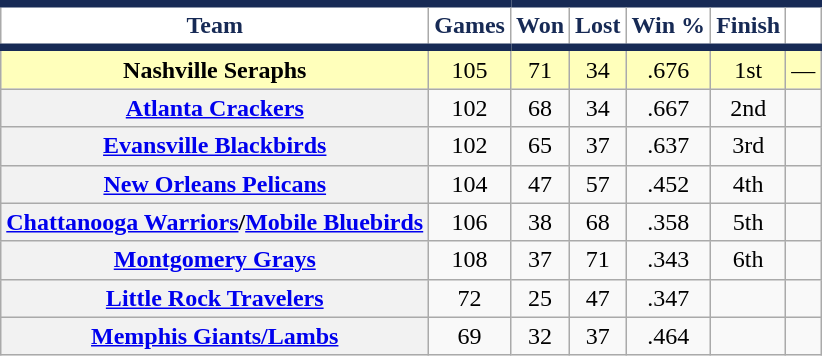<table class="wikitable sortable plainrowheaders" style="text-align:center;">
<tr>
<th scope="col" style="background-color:#ffffff; border-top:#172a55 5px solid; border-bottom:#172a55 5px solid; color:#172a55">Team</th>
<th scope="col" style="background-color:#ffffff; border-top:#172a55 5px solid; border-bottom:#172a55 5px solid; color:#172a55">Games</th>
<th scope="col" style="background-color:#ffffff; border-top:#172a55 5px solid; border-bottom:#172a55 5px solid; color:#172a55">Won</th>
<th scope="col" style="background-color:#ffffff; border-top:#172a55 5px solid; border-bottom:#172a55 5px solid; color:#172a55">Lost</th>
<th scope="col" style="background-color:#ffffff; border-top:#172a55 5px solid; border-bottom:#172a55 5px solid; color:#172a55">Win %</th>
<th scope="col" style="background-color:#ffffff; border-top:#172a55 5px solid; border-bottom:#172a55 5px solid; color:#172a55">Finish</th>
<th scope="col" style="background-color:#ffffff; border-top:#172a55 5px solid; border-bottom:#172a55 5px solid; color:#172a55"></th>
</tr>
<tr style="background-color:#FFFFBB">
<th scope="row" style="text-align:center; background:#FFFFBB">Nashville Seraphs</th>
<td>105</td>
<td>71</td>
<td>34</td>
<td>.676</td>
<td>1st</td>
<td>—</td>
</tr>
<tr>
<th scope="row" style="text-align:center"><a href='#'>Atlanta Crackers</a></th>
<td>102</td>
<td>68</td>
<td>34</td>
<td>.667</td>
<td>2nd</td>
<td></td>
</tr>
<tr>
<th scope="row" style="text-align:center"><a href='#'>Evansville Blackbirds</a></th>
<td>102</td>
<td>65</td>
<td>37</td>
<td>.637</td>
<td>3rd</td>
<td></td>
</tr>
<tr>
<th scope="row" style="text-align:center"><a href='#'>New Orleans Pelicans</a></th>
<td>104</td>
<td>47</td>
<td>57</td>
<td>.452</td>
<td>4th</td>
<td></td>
</tr>
<tr>
<th scope="row" style="text-align:center"><a href='#'>Chattanooga Warriors</a>/<a href='#'>Mobile Bluebirds</a></th>
<td>106</td>
<td>38</td>
<td>68</td>
<td>.358</td>
<td>5th</td>
<td></td>
</tr>
<tr>
<th scope="row" style="text-align:center"><a href='#'>Montgomery Grays</a></th>
<td>108</td>
<td>37</td>
<td>71</td>
<td>.343</td>
<td>6th</td>
<td></td>
</tr>
<tr>
<th scope="row" style="text-align:center"><a href='#'>Little Rock Travelers</a></th>
<td>72</td>
<td>25</td>
<td>47</td>
<td>.347</td>
<td></td>
<td></td>
</tr>
<tr>
<th scope="row" style="text-align:center"><a href='#'>Memphis Giants/Lambs</a></th>
<td>69</td>
<td>32</td>
<td>37</td>
<td>.464</td>
<td></td>
<td></td>
</tr>
</table>
